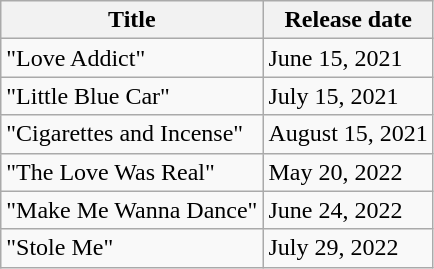<table class="wikitable">
<tr>
<th>Title</th>
<th>Release date</th>
</tr>
<tr>
<td>"Love Addict"</td>
<td>June 15, 2021</td>
</tr>
<tr>
<td>"Little Blue Car"</td>
<td>July 15, 2021</td>
</tr>
<tr>
<td>"Cigarettes and Incense"</td>
<td>August 15, 2021</td>
</tr>
<tr>
<td>"The Love Was Real"</td>
<td>May 20, 2022</td>
</tr>
<tr>
<td>"Make Me Wanna Dance"</td>
<td>June 24, 2022</td>
</tr>
<tr>
<td>"Stole Me"</td>
<td>July 29, 2022</td>
</tr>
</table>
